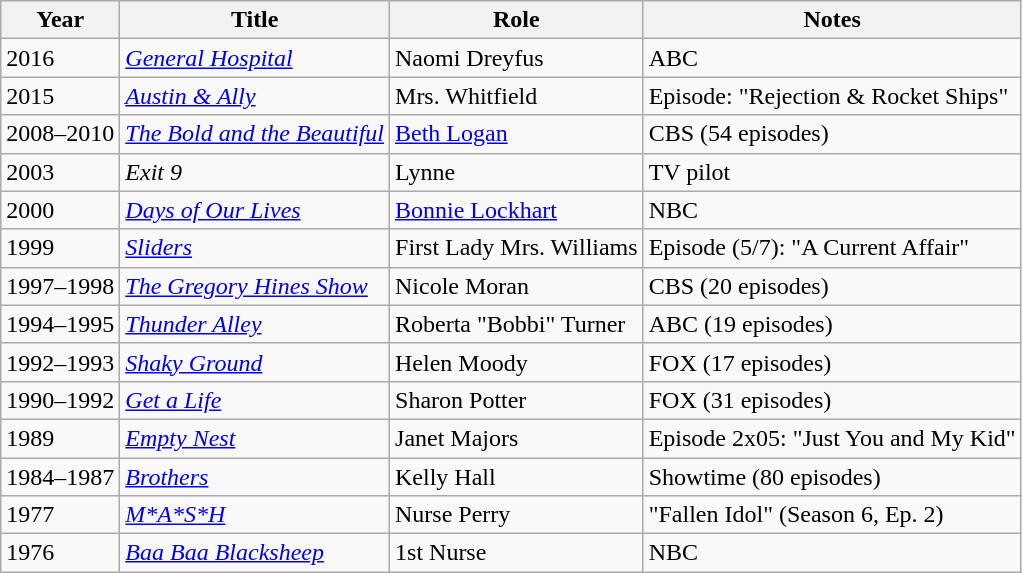<table class="wikitable sortable">
<tr>
<th>Year</th>
<th>Title</th>
<th>Role</th>
<th class="unsortable">Notes</th>
</tr>
<tr>
<td>2016</td>
<td><em><a href='#'>General Hospital</a></em></td>
<td>Naomi Dreyfus</td>
<td>ABC</td>
</tr>
<tr>
<td>2015</td>
<td><em><a href='#'>Austin & Ally</a></em></td>
<td>Mrs. Whitfield</td>
<td>Episode: "Rejection & Rocket Ships"</td>
</tr>
<tr>
<td>2008–2010</td>
<td><em><a href='#'>The Bold and the Beautiful</a></em></td>
<td><a href='#'>Beth Logan</a></td>
<td>CBS (54 episodes)</td>
</tr>
<tr>
<td>2003</td>
<td><em>Exit 9</em></td>
<td>Lynne</td>
<td>TV pilot</td>
</tr>
<tr>
<td>2000</td>
<td><em><a href='#'>Days of Our Lives</a></em></td>
<td><a href='#'>Bonnie Lockhart</a></td>
<td>NBC</td>
</tr>
<tr>
<td>1999</td>
<td><em><a href='#'>Sliders</a></em></td>
<td>First Lady Mrs. Williams</td>
<td>Episode (5/7): "A Current Affair"</td>
</tr>
<tr>
<td>1997–1998</td>
<td><em><a href='#'>The Gregory Hines Show</a></em></td>
<td>Nicole Moran</td>
<td>CBS (20 episodes)</td>
</tr>
<tr>
<td>1994–1995</td>
<td><em><a href='#'>Thunder Alley</a></em></td>
<td>Roberta "Bobbi" Turner</td>
<td>ABC (19 episodes)</td>
</tr>
<tr>
<td>1992–1993</td>
<td><em><a href='#'>Shaky Ground</a></em></td>
<td>Helen Moody</td>
<td>FOX (17 episodes)</td>
</tr>
<tr>
<td>1990–1992</td>
<td><em><a href='#'>Get a Life</a></em></td>
<td>Sharon Potter</td>
<td>FOX (31 episodes)</td>
</tr>
<tr>
<td>1989</td>
<td><em><a href='#'>Empty Nest</a></em></td>
<td>Janet Majors</td>
<td>Episode 2x05: "Just You and My Kid"</td>
</tr>
<tr>
<td>1984–1987</td>
<td><em><a href='#'>Brothers</a></em></td>
<td>Kelly Hall</td>
<td>Showtime (80 episodes)</td>
</tr>
<tr>
<td>1977</td>
<td><em><a href='#'>M*A*S*H</a></em></td>
<td>Nurse Perry</td>
<td>"Fallen Idol" (Season 6, Ep. 2)</td>
</tr>
<tr>
<td>1976</td>
<td><a href='#'><em>Baa Baa Blacksheep</em></a></td>
<td>1st Nurse</td>
<td>NBC</td>
</tr>
</table>
